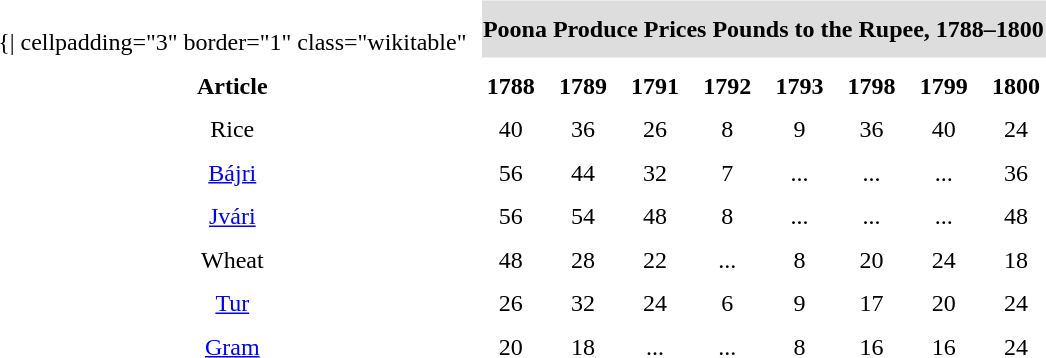<table cellspacing="9"  style="margin:1em auto;">
<tr>
<td valign="top"><br>	{| cellpadding="3" border="1"  class="wikitable"</td>
<th bgcolor="#DDDDDD" colspan="9">Poona Produce Prices Pounds to the Rupee, 1788–1800</th>
</tr>
<tr>
<th>Article</th>
<th>1788</th>
<th>1789</th>
<th>1791</th>
<th>1792</th>
<th>1793</th>
<th>1798</th>
<th>1799</th>
<th>1800</th>
</tr>
<tr>
<td align="center">Rice</td>
<td align="center">40</td>
<td align="center">36</td>
<td align="center">26</td>
<td align="center">8</td>
<td align="center">9</td>
<td align="center">36</td>
<td align="center">40</td>
<td align="center">24</td>
</tr>
<tr>
<td align="center"><a href='#'>Bájri</a></td>
<td align="center">56</td>
<td align="center">44</td>
<td align="center">32</td>
<td align="center">7</td>
<td align="center">...</td>
<td align="center">...</td>
<td align="center">...</td>
<td align="center">36</td>
</tr>
<tr>
<td align="center"><a href='#'>Jvári</a></td>
<td align="center">56</td>
<td align="center">54</td>
<td align="center">48</td>
<td align="center">8</td>
<td align="center">...</td>
<td align="center">...</td>
<td align="center">...</td>
<td align="center">48</td>
</tr>
<tr>
<td align="center">Wheat</td>
<td align="center">48</td>
<td align="center">28</td>
<td align="center">22</td>
<td align="center">...</td>
<td align="center">8</td>
<td align="center">20</td>
<td align="center">24</td>
<td align="center">18</td>
</tr>
<tr>
<td align="center"><a href='#'>Tur</a></td>
<td align="center">26</td>
<td align="center">32</td>
<td align="center">24</td>
<td align="center">6</td>
<td align="center">9</td>
<td align="center">17</td>
<td align="center">20</td>
<td align="center">24</td>
</tr>
<tr>
<td align="center"><a href='#'>Gram</a></td>
<td align="center">20</td>
<td align="center">18</td>
<td align="center">...</td>
<td align="center">...</td>
<td align="center">8</td>
<td align="center">16</td>
<td align="center">16</td>
<td align="center">24</td>
</tr>
</table>
